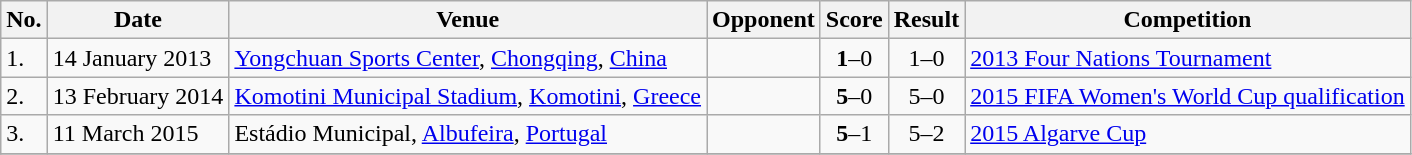<table class="wikitable">
<tr>
<th>No.</th>
<th>Date</th>
<th>Venue</th>
<th>Opponent</th>
<th>Score</th>
<th>Result</th>
<th>Competition</th>
</tr>
<tr>
<td>1.</td>
<td>14 January 2013</td>
<td><a href='#'>Yongchuan Sports Center</a>, <a href='#'>Chongqing</a>, <a href='#'>China</a></td>
<td></td>
<td align=center><strong>1</strong>–0</td>
<td align=center>1–0</td>
<td><a href='#'>2013 Four Nations Tournament</a></td>
</tr>
<tr>
<td>2.</td>
<td>13 February 2014</td>
<td><a href='#'>Komotini Municipal Stadium</a>, <a href='#'>Komotini</a>, <a href='#'>Greece</a></td>
<td></td>
<td align=center><strong>5</strong>–0</td>
<td align=center>5–0</td>
<td><a href='#'>2015 FIFA Women's World Cup qualification</a></td>
</tr>
<tr>
<td>3.</td>
<td>11 March 2015</td>
<td>Estádio Municipal, <a href='#'>Albufeira</a>, <a href='#'>Portugal</a></td>
<td></td>
<td align=center><strong>5</strong>–1</td>
<td align=center>5–2</td>
<td><a href='#'>2015 Algarve Cup</a></td>
</tr>
<tr>
</tr>
</table>
